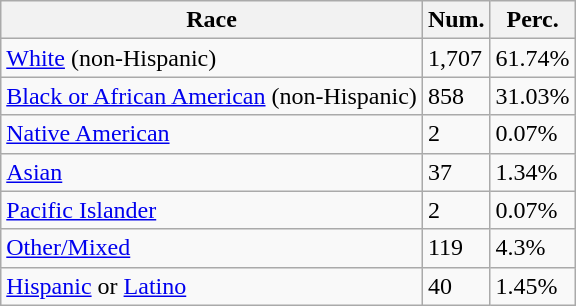<table class="wikitable">
<tr>
<th>Race</th>
<th>Num.</th>
<th>Perc.</th>
</tr>
<tr>
<td><a href='#'>White</a> (non-Hispanic)</td>
<td>1,707</td>
<td>61.74%</td>
</tr>
<tr>
<td><a href='#'>Black or African American</a> (non-Hispanic)</td>
<td>858</td>
<td>31.03%</td>
</tr>
<tr>
<td><a href='#'>Native American</a></td>
<td>2</td>
<td>0.07%</td>
</tr>
<tr>
<td><a href='#'>Asian</a></td>
<td>37</td>
<td>1.34%</td>
</tr>
<tr>
<td><a href='#'>Pacific Islander</a></td>
<td>2</td>
<td>0.07%</td>
</tr>
<tr>
<td><a href='#'>Other/Mixed</a></td>
<td>119</td>
<td>4.3%</td>
</tr>
<tr>
<td><a href='#'>Hispanic</a> or <a href='#'>Latino</a></td>
<td>40</td>
<td>1.45%</td>
</tr>
</table>
